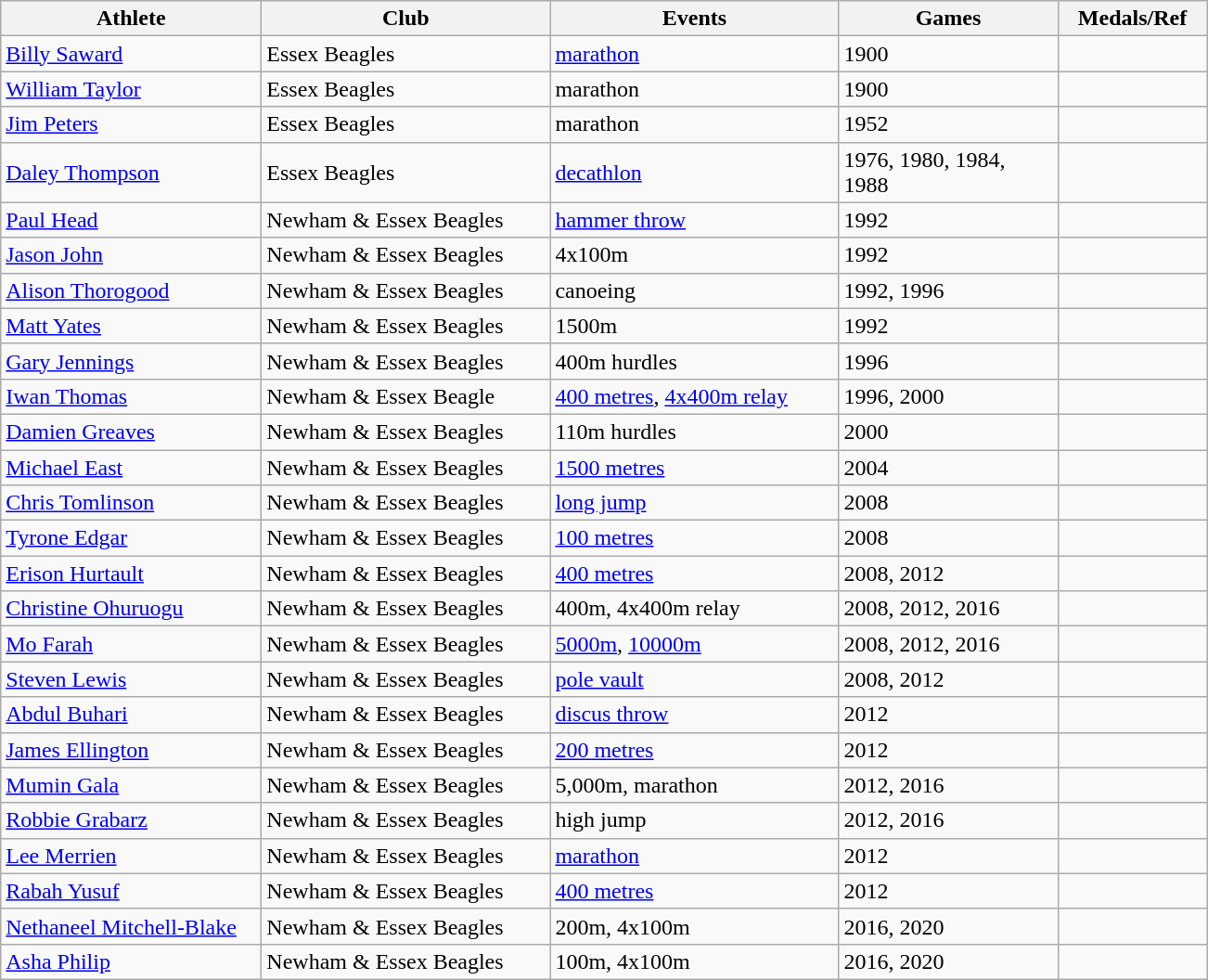<table class="wikitable">
<tr>
<th width=180>Athlete</th>
<th width=200>Club</th>
<th width=200>Events</th>
<th width=150>Games</th>
<th width=100>Medals/Ref</th>
</tr>
<tr>
<td><a href='#'>Billy Saward</a></td>
<td>Essex Beagles</td>
<td><a href='#'>marathon</a></td>
<td>1900</td>
<td></td>
</tr>
<tr>
<td><a href='#'>William Taylor</a></td>
<td>Essex Beagles</td>
<td>marathon</td>
<td>1900</td>
<td></td>
</tr>
<tr>
<td><a href='#'>Jim Peters</a></td>
<td>Essex Beagles</td>
<td>marathon</td>
<td>1952</td>
<td></td>
</tr>
<tr>
<td><a href='#'>Daley Thompson</a></td>
<td>Essex Beagles</td>
<td><a href='#'>decathlon</a></td>
<td>1976, 1980, 1984, 1988</td>
<td><br></td>
</tr>
<tr>
<td><a href='#'>Paul Head</a></td>
<td>Newham & Essex Beagles</td>
<td><a href='#'>hammer throw</a></td>
<td>1992</td>
<td></td>
</tr>
<tr>
<td><a href='#'>Jason John</a></td>
<td>Newham & Essex Beagles</td>
<td>4x100m</td>
<td>1992</td>
<td></td>
</tr>
<tr>
<td><a href='#'>Alison Thorogood</a></td>
<td>Newham & Essex Beagles</td>
<td>canoeing</td>
<td>1992, 1996</td>
<td></td>
</tr>
<tr>
<td><a href='#'>Matt Yates</a></td>
<td>Newham & Essex Beagles</td>
<td>1500m</td>
<td>1992</td>
<td></td>
</tr>
<tr>
<td><a href='#'>Gary Jennings</a></td>
<td>Newham & Essex Beagles</td>
<td>400m hurdles</td>
<td>1996</td>
<td></td>
</tr>
<tr>
<td><a href='#'>Iwan Thomas</a></td>
<td>Newham & Essex Beagle</td>
<td><a href='#'>400 metres</a>, <a href='#'>4x400m relay</a></td>
<td>1996, 2000</td>
<td><br></td>
</tr>
<tr>
<td><a href='#'>Damien Greaves</a></td>
<td>Newham & Essex Beagles</td>
<td>110m hurdles</td>
<td>2000</td>
<td></td>
</tr>
<tr>
<td><a href='#'>Michael East</a></td>
<td>Newham & Essex Beagles</td>
<td><a href='#'>1500 metres</a></td>
<td>2004</td>
<td></td>
</tr>
<tr>
<td><a href='#'>Chris Tomlinson</a></td>
<td>Newham & Essex Beagles</td>
<td><a href='#'>long jump</a></td>
<td>2008</td>
<td></td>
</tr>
<tr>
<td><a href='#'>Tyrone Edgar</a></td>
<td>Newham & Essex Beagles</td>
<td><a href='#'>100 metres</a></td>
<td>2008</td>
<td></td>
</tr>
<tr>
<td><a href='#'>Erison Hurtault</a></td>
<td>Newham & Essex Beagles</td>
<td><a href='#'>400 metres</a></td>
<td>2008, 2012</td>
<td></td>
</tr>
<tr>
<td><a href='#'>Christine Ohuruogu</a></td>
<td>Newham & Essex Beagles</td>
<td>400m, 4x400m relay</td>
<td>2008, 2012, 2016</td>
<td><br></td>
</tr>
<tr>
<td><a href='#'>Mo Farah</a></td>
<td>Newham & Essex Beagles</td>
<td><a href='#'>5000m</a>, <a href='#'>10000m</a></td>
<td>2008, 2012, 2016</td>
<td><br></td>
</tr>
<tr>
<td><a href='#'>Steven Lewis</a></td>
<td>Newham & Essex Beagles</td>
<td><a href='#'>pole vault</a></td>
<td>2008, 2012</td>
<td></td>
</tr>
<tr>
<td><a href='#'>Abdul Buhari</a></td>
<td>Newham & Essex Beagles</td>
<td><a href='#'>discus throw</a></td>
<td>2012</td>
<td></td>
</tr>
<tr>
<td><a href='#'>James Ellington</a></td>
<td>Newham & Essex Beagles</td>
<td><a href='#'>200 metres</a></td>
<td>2012</td>
<td></td>
</tr>
<tr>
<td><a href='#'>Mumin Gala</a></td>
<td>Newham & Essex Beagles</td>
<td>5,000m, marathon</td>
<td>2012, 2016</td>
<td></td>
</tr>
<tr>
<td><a href='#'>Robbie Grabarz</a></td>
<td>Newham & Essex Beagles</td>
<td>high jump</td>
<td>2012, 2016</td>
<td></td>
</tr>
<tr>
<td><a href='#'>Lee Merrien</a></td>
<td>Newham & Essex Beagles</td>
<td><a href='#'>marathon</a></td>
<td>2012</td>
<td></td>
</tr>
<tr>
<td><a href='#'>Rabah Yusuf</a></td>
<td>Newham & Essex Beagles</td>
<td><a href='#'>400 metres</a></td>
<td>2012</td>
<td></td>
</tr>
<tr>
<td><a href='#'>Nethaneel Mitchell-Blake</a></td>
<td>Newham & Essex Beagles</td>
<td>200m, 4x100m</td>
<td>2016, 2020</td>
<td></td>
</tr>
<tr>
<td><a href='#'>Asha Philip</a></td>
<td>Newham & Essex Beagles</td>
<td>100m, 4x100m</td>
<td>2016, 2020</td>
<td></td>
</tr>
</table>
